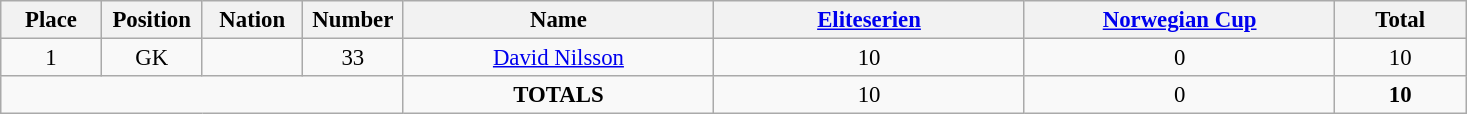<table class="wikitable" style="font-size: 95%; text-align: center;">
<tr>
<th width=60>Place</th>
<th width=60>Position</th>
<th width=60>Nation</th>
<th width=60>Number</th>
<th width=200>Name</th>
<th width=200><a href='#'>Eliteserien</a></th>
<th width=200><a href='#'>Norwegian Cup</a></th>
<th width=80><strong>Total</strong></th>
</tr>
<tr>
<td>1</td>
<td>GK</td>
<td></td>
<td>33</td>
<td><a href='#'>David Nilsson</a></td>
<td>10</td>
<td>0</td>
<td>10</td>
</tr>
<tr>
<td colspan="4"></td>
<td><strong>TOTALS</strong></td>
<td>10</td>
<td>0</td>
<td><strong>10</strong></td>
</tr>
</table>
